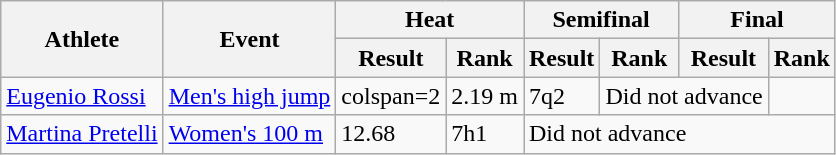<table class=wikitable>
<tr>
<th rowspan=2>Athlete</th>
<th rowspan=2>Event</th>
<th colspan=2>Heat</th>
<th colspan=2>Semifinal</th>
<th colspan=2>Final</th>
</tr>
<tr>
<th>Result</th>
<th>Rank</th>
<th>Result</th>
<th>Rank</th>
<th>Result</th>
<th>Rank</th>
</tr>
<tr>
<td><a href='#'>Eugenio Rossi</a></td>
<td><a href='#'>Men's high jump</a></td>
<td>colspan=2 </td>
<td>2.19 m</td>
<td>7q2</td>
<td colspan=2>Did not advance</td>
</tr>
<tr>
<td><a href='#'>Martina Pretelli</a></td>
<td><a href='#'>Women's 100 m</a></td>
<td>12.68</td>
<td>7h1</td>
<td colspan=4>Did not advance</td>
</tr>
</table>
